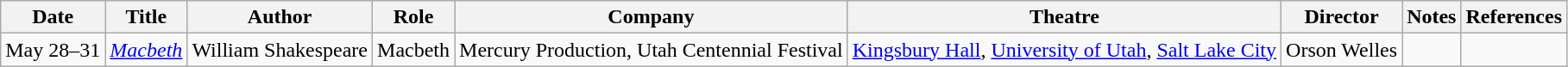<table class="wikitable">
<tr>
<th>Date</th>
<th>Title</th>
<th>Author</th>
<th>Role</th>
<th>Company</th>
<th>Theatre</th>
<th>Director</th>
<th>Notes</th>
<th>References</th>
</tr>
<tr>
<td>May 28–31</td>
<td><em><a href='#'>Macbeth</a></em></td>
<td>William Shakespeare</td>
<td>Macbeth</td>
<td>Mercury Production, Utah Centennial Festival</td>
<td><a href='#'>Kingsbury Hall</a>, <a href='#'>University of Utah</a>, <a href='#'>Salt Lake City</a></td>
<td>Orson Welles</td>
<td>   </td>
<td></td>
</tr>
</table>
